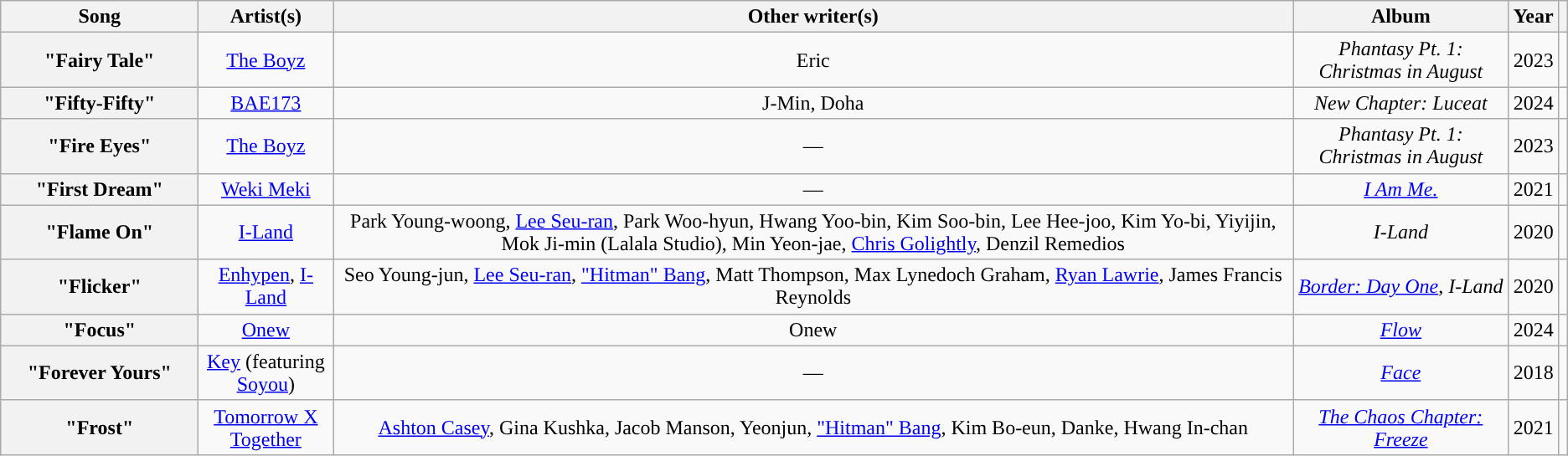<table class="wikitable sortable plainrowheaders" style="text-align:center;">
<tr>
<th scope="col" width="150">Song</th>
<th scope="col" width="100">Artist(s)</th>
<th scope="col" class="unsortable">Other writer(s)</th>
<th scope="col" data-sort-type="text">Album</th>
<th scope="col">Year</th>
<th scope="col" class="unsortable"></th>
</tr>
<tr>
<th scope="row">"Fairy Tale"</th>
<td><a href='#'>The Boyz</a></td>
<td>Eric</td>
<td><em>Phantasy Pt. 1: Christmas in August</em></td>
<td>2023</td>
<td style="text-align:center;"></td>
</tr>
<tr>
<th scope="row">"Fifty-Fifty"</th>
<td><a href='#'>BAE173</a></td>
<td>J-Min, Doha</td>
<td><em>New Chapter: Luceat</em></td>
<td>2024</td>
<td style="text-align:center;"></td>
</tr>
<tr>
<th scope="row">"Fire Eyes"</th>
<td><a href='#'>The Boyz</a></td>
<td>—</td>
<td><em>Phantasy Pt. 1: Christmas in August</em></td>
<td>2023</td>
<td style="text-align:center;"></td>
</tr>
<tr>
<th scope="row">"First Dream"</th>
<td><a href='#'>Weki Meki</a></td>
<td>—</td>
<td><em><a href='#'>I Am Me.</a></em></td>
<td>2021</td>
<td style="text-align:center;"></td>
</tr>
<tr>
<th scope="row">"Flame On"</th>
<td><a href='#'>I-Land</a></td>
<td>Park Young-woong, <a href='#'>Lee Seu-ran</a>, Park Woo-hyun, Hwang Yoo-bin, Kim Soo-bin, Lee Hee-joo, Kim Yo-bi, Yiyijin, Mok Ji-min (Lalala Studio), Min Yeon-jae, <a href='#'>Chris Golightly</a>, Denzil Remedios</td>
<td><em>I-Land</em></td>
<td>2020</td>
<td style="text-align:center;"></td>
</tr>
<tr>
<th scope="row">"Flicker"</th>
<td><a href='#'>Enhypen</a>, <a href='#'>I-Land</a></td>
<td>Seo Young-jun, <a href='#'>Lee Seu-ran</a>, <a href='#'>"Hitman" Bang</a>, Matt Thompson, Max Lynedoch Graham, <a href='#'>Ryan Lawrie</a>, James Francis Reynolds</td>
<td><em><a href='#'>Border: Day One</a></em>, <em>I-Land</em></td>
<td>2020</td>
<td style="text-align:center;"></td>
</tr>
<tr>
<th scope="row">"Focus"</th>
<td><a href='#'>Onew</a></td>
<td>Onew</td>
<td><em><a href='#'>Flow</a></em></td>
<td>2024</td>
<td style="text-align:center;"></td>
</tr>
<tr>
<th scope="row">"Forever Yours"</th>
<td><a href='#'>Key</a> (featuring <a href='#'>Soyou</a>)</td>
<td>—</td>
<td><em><a href='#'>Face</a></em></td>
<td>2018</td>
<td style="text-align:center;"></td>
</tr>
<tr>
<th scope="row">"Frost"</th>
<td><a href='#'>Tomorrow X Together</a></td>
<td><a href='#'>Ashton Casey</a>, Gina Kushka, Jacob Manson, Yeonjun, <a href='#'>"Hitman" Bang</a>, Kim Bo-eun, Danke, Hwang In-chan</td>
<td><em><a href='#'>The Chaos Chapter: Freeze</a></em></td>
<td>2021</td>
<td style="text-align:center;"></td>
</tr>
</table>
